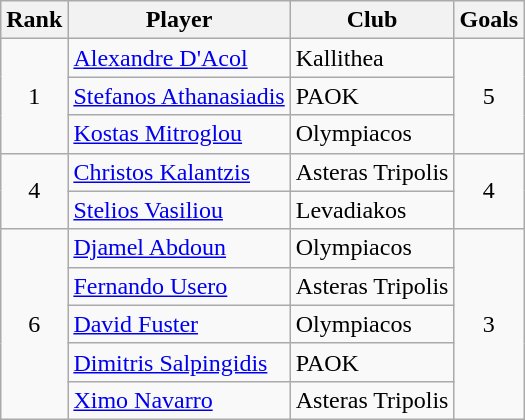<table class="wikitable sortable" style="text-align:center">
<tr>
<th>Rank</th>
<th>Player</th>
<th>Club</th>
<th>Goals</th>
</tr>
<tr>
<td rowspan=3>1</td>
<td align="left"> <a href='#'>Alexandre D'Acol</a></td>
<td align="left">Kallithea</td>
<td rowspan=3>5</td>
</tr>
<tr>
<td align="left"> <a href='#'>Stefanos Athanasiadis</a></td>
<td align="left">PAOK</td>
</tr>
<tr>
<td align="left"> <a href='#'>Kostas Mitroglou</a></td>
<td align="left">Olympiacos</td>
</tr>
<tr>
<td rowspan=2>4</td>
<td align="left"> <a href='#'>Christos Kalantzis</a></td>
<td align="left">Asteras Tripolis</td>
<td rowspan=2>4</td>
</tr>
<tr>
<td align="left"> <a href='#'>Stelios Vasiliou</a></td>
<td align="left">Levadiakos</td>
</tr>
<tr>
<td rowspan=5>6</td>
<td align="left"> <a href='#'>Djamel Abdoun</a></td>
<td align="left">Olympiacos</td>
<td rowspan=5>3</td>
</tr>
<tr>
<td align="left"> <a href='#'>Fernando Usero</a></td>
<td align="left">Asteras Tripolis</td>
</tr>
<tr>
<td align="left"> <a href='#'>David Fuster</a></td>
<td align="left">Olympiacos</td>
</tr>
<tr>
<td align="left"> <a href='#'>Dimitris Salpingidis</a></td>
<td align="left">PAOK</td>
</tr>
<tr>
<td align="left"> <a href='#'>Ximo Navarro</a></td>
<td align="left">Asteras Tripolis</td>
</tr>
</table>
